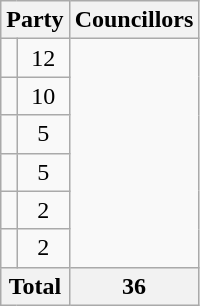<table class="wikitable">
<tr>
<th colspan=2>Party</th>
<th>Councillors</th>
</tr>
<tr>
<td></td>
<td align=center>12</td>
</tr>
<tr>
<td></td>
<td align=center>10</td>
</tr>
<tr>
<td></td>
<td align=center>5</td>
</tr>
<tr>
<td></td>
<td align=center>5</td>
</tr>
<tr>
<td></td>
<td align=center>2</td>
</tr>
<tr>
<td></td>
<td align=center>2</td>
</tr>
<tr>
<th colspan=2>Total</th>
<th align=center>36</th>
</tr>
</table>
